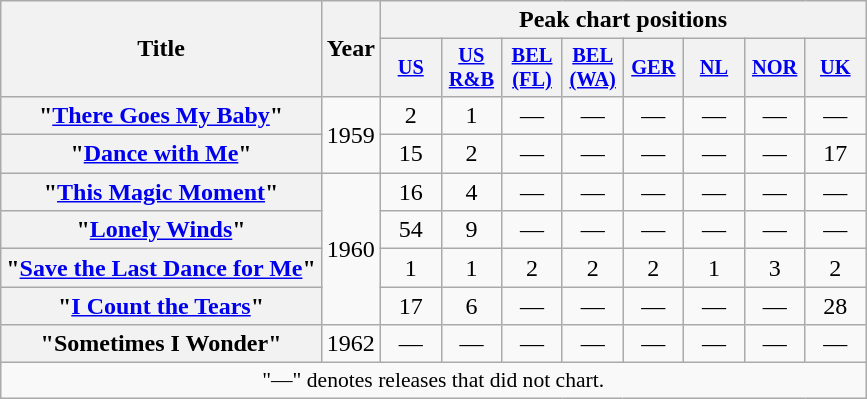<table class="wikitable plainrowheaders" style="text-align:center;">
<tr>
<th rowspan="2" scope="col">Title</th>
<th rowspan="2" scope="col">Year</th>
<th colspan="8">Peak chart positions</th>
</tr>
<tr>
<th scope="col" style="width:2.5em;font-size:85%"><a href='#'>US</a><br></th>
<th scope="col" style="width:2.5em;font-size:85%"><a href='#'>US<br>R&B</a><br></th>
<th scope="col" style="width:2.5em;font-size:85%"><a href='#'>BEL<br>(FL)</a><br></th>
<th scope="col" style="width:2.5em;font-size:85%"><a href='#'>BEL<br>(WA)</a><br></th>
<th scope="col" style="width:2.5em;font-size:85%"><a href='#'>GER</a><br></th>
<th scope="col" style="width:2.5em;font-size:85%"><a href='#'>NL</a><br></th>
<th scope="col" style="width:2.5em;font-size:85%"><a href='#'>NOR</a><br></th>
<th scope="col" style="width:2.5em;font-size:85%"><a href='#'>UK</a><br></th>
</tr>
<tr>
<th scope="row">"<a href='#'>There Goes My Baby</a>"</th>
<td rowspan="2">1959</td>
<td>2</td>
<td>1</td>
<td>—</td>
<td>—</td>
<td>—</td>
<td>—</td>
<td>—</td>
<td>—</td>
</tr>
<tr>
<th scope="row">"<a href='#'>Dance with Me</a>"</th>
<td>15</td>
<td>2</td>
<td>—</td>
<td>—</td>
<td>—</td>
<td>—</td>
<td>—</td>
<td>17</td>
</tr>
<tr>
<th scope="row">"<a href='#'>This Magic Moment</a>"</th>
<td rowspan="4">1960</td>
<td>16</td>
<td>4</td>
<td>—</td>
<td>—</td>
<td>—</td>
<td>—</td>
<td>—</td>
<td>—</td>
</tr>
<tr>
<th scope="row">"<a href='#'>Lonely Winds</a>"</th>
<td>54</td>
<td>9</td>
<td>—</td>
<td>—</td>
<td>—</td>
<td>—</td>
<td>—</td>
<td>—</td>
</tr>
<tr>
<th scope="row">"<a href='#'>Save the Last Dance for Me</a>"</th>
<td>1</td>
<td>1</td>
<td>2</td>
<td>2</td>
<td>2</td>
<td>1</td>
<td>3</td>
<td>2</td>
</tr>
<tr>
<th scope="row">"<a href='#'>I Count the Tears</a>"</th>
<td>17</td>
<td>6</td>
<td>—</td>
<td>—</td>
<td>—</td>
<td>—</td>
<td>—</td>
<td>28</td>
</tr>
<tr>
<th scope="row">"Sometimes I Wonder"</th>
<td>1962</td>
<td>—</td>
<td>—</td>
<td>—</td>
<td>—</td>
<td>—</td>
<td>—</td>
<td>—</td>
<td>—</td>
</tr>
<tr>
<td colspan="12" style="font-size:90%">"—" denotes releases that did not chart.</td>
</tr>
</table>
